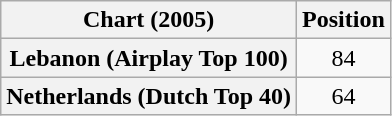<table class="wikitable sortable plainrowheaders" style="text-align:center">
<tr>
<th scope="col">Chart (2005)</th>
<th scope="col">Position</th>
</tr>
<tr>
<th scope="row">Lebanon (Airplay Top 100)</th>
<td>84</td>
</tr>
<tr>
<th scope="row">Netherlands (Dutch Top 40)</th>
<td>64</td>
</tr>
</table>
